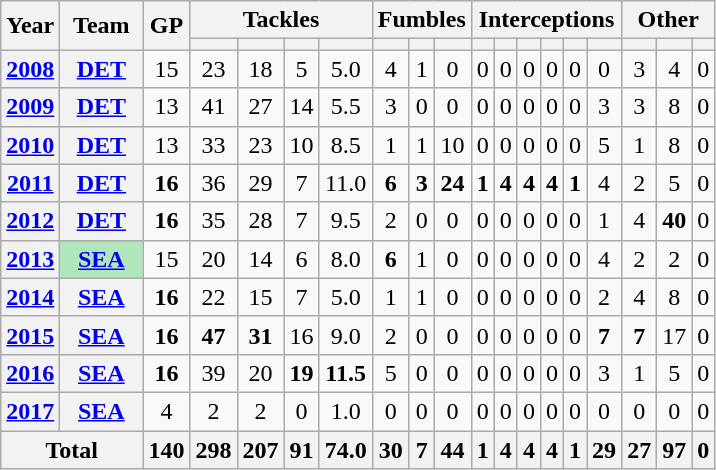<table class="wikitable" style="text-align:center">
<tr>
<th rowspan="2">Year</th>
<th rowspan="2">Team</th>
<th rowspan="2">GP</th>
<th colspan="4">Tackles</th>
<th colspan="3">Fumbles</th>
<th colspan="6">Interceptions</th>
<th colspan="3">Other</th>
</tr>
<tr>
<th></th>
<th></th>
<th></th>
<th></th>
<th></th>
<th></th>
<th></th>
<th></th>
<th></th>
<th></th>
<th></th>
<th></th>
<th></th>
<th></th>
<th></th>
<th></th>
</tr>
<tr>
<th><a href='#'>2008</a></th>
<th><a href='#'>DET</a></th>
<td>15</td>
<td>23</td>
<td>18</td>
<td>5</td>
<td>5.0</td>
<td>4</td>
<td>1</td>
<td>0</td>
<td>0</td>
<td>0</td>
<td>0</td>
<td>0</td>
<td>0</td>
<td>0</td>
<td>3</td>
<td>4</td>
<td>0</td>
</tr>
<tr>
<th><a href='#'>2009</a></th>
<th><a href='#'>DET</a></th>
<td>13</td>
<td>41</td>
<td>27</td>
<td>14</td>
<td>5.5</td>
<td>3</td>
<td>0</td>
<td>0</td>
<td>0</td>
<td>0</td>
<td>0</td>
<td>0</td>
<td>0</td>
<td>3</td>
<td>3</td>
<td>8</td>
<td>0</td>
</tr>
<tr>
<th><a href='#'>2010</a></th>
<th><a href='#'>DET</a></th>
<td>13</td>
<td>33</td>
<td>23</td>
<td>10</td>
<td>8.5</td>
<td>1</td>
<td>1</td>
<td>10</td>
<td>0</td>
<td>0</td>
<td>0</td>
<td>0</td>
<td>0</td>
<td>5</td>
<td>1</td>
<td>8</td>
<td>0</td>
</tr>
<tr>
<th><a href='#'>2011</a></th>
<th><a href='#'>DET</a></th>
<td><strong>16</strong></td>
<td>36</td>
<td>29</td>
<td>7</td>
<td>11.0</td>
<td><strong>6</strong></td>
<td><strong>3</strong></td>
<td><strong>24</strong></td>
<td><strong>1</strong></td>
<td><strong>4</strong></td>
<td><strong>4</strong></td>
<td><strong>4</strong></td>
<td><strong>1</strong></td>
<td>4</td>
<td>2</td>
<td>5</td>
<td>0</td>
</tr>
<tr>
<th><a href='#'>2012</a></th>
<th><a href='#'>DET</a></th>
<td><strong>16</strong></td>
<td>35</td>
<td>28</td>
<td>7</td>
<td>9.5</td>
<td>2</td>
<td>0</td>
<td>0</td>
<td>0</td>
<td>0</td>
<td>0</td>
<td>0</td>
<td>0</td>
<td>1</td>
<td>4</td>
<td><strong>40</strong></td>
<td>0</td>
</tr>
<tr>
<th><a href='#'>2013</a></th>
<th style="background:#afe6ba; width:3em;"><a href='#'>SEA</a></th>
<td>15</td>
<td>20</td>
<td>14</td>
<td>6</td>
<td>8.0</td>
<td><strong>6</strong></td>
<td>1</td>
<td>0</td>
<td>0</td>
<td>0</td>
<td>0</td>
<td>0</td>
<td>0</td>
<td>4</td>
<td>2</td>
<td>2</td>
<td>0</td>
</tr>
<tr>
<th><a href='#'>2014</a></th>
<th><a href='#'>SEA</a></th>
<td><strong>16</strong></td>
<td>22</td>
<td>15</td>
<td>7</td>
<td>5.0</td>
<td>1</td>
<td>1</td>
<td>0</td>
<td>0</td>
<td>0</td>
<td>0</td>
<td>0</td>
<td>0</td>
<td>2</td>
<td>4</td>
<td>8</td>
<td>0</td>
</tr>
<tr>
<th><a href='#'>2015</a></th>
<th><a href='#'>SEA</a></th>
<td><strong>16</strong></td>
<td><strong>47</strong></td>
<td><strong>31</strong></td>
<td>16</td>
<td>9.0</td>
<td>2</td>
<td>0</td>
<td>0</td>
<td>0</td>
<td>0</td>
<td>0</td>
<td>0</td>
<td>0</td>
<td><strong>7</strong></td>
<td><strong>7</strong></td>
<td>17</td>
<td>0</td>
</tr>
<tr>
<th><a href='#'>2016</a></th>
<th><a href='#'>SEA</a></th>
<td><strong>16</strong></td>
<td>39</td>
<td>20</td>
<td><strong>19</strong></td>
<td><strong>11.5</strong></td>
<td>5</td>
<td>0</td>
<td>0</td>
<td>0</td>
<td>0</td>
<td>0</td>
<td>0</td>
<td>0</td>
<td>3</td>
<td>1</td>
<td>5</td>
<td>0</td>
</tr>
<tr>
<th><a href='#'>2017</a></th>
<th><a href='#'>SEA</a></th>
<td>4</td>
<td>2</td>
<td>2</td>
<td>0</td>
<td>1.0</td>
<td>0</td>
<td>0</td>
<td>0</td>
<td>0</td>
<td>0</td>
<td>0</td>
<td>0</td>
<td>0</td>
<td>0</td>
<td>0</td>
<td>0</td>
<td>0</td>
</tr>
<tr>
<th colspan="2">Total</th>
<th>140</th>
<th>298</th>
<th>207</th>
<th>91</th>
<th>74.0</th>
<th>30</th>
<th>7</th>
<th>44</th>
<th>1</th>
<th>4</th>
<th>4</th>
<th>4</th>
<th>1</th>
<th>29</th>
<th>27</th>
<th>97</th>
<th>0</th>
</tr>
</table>
